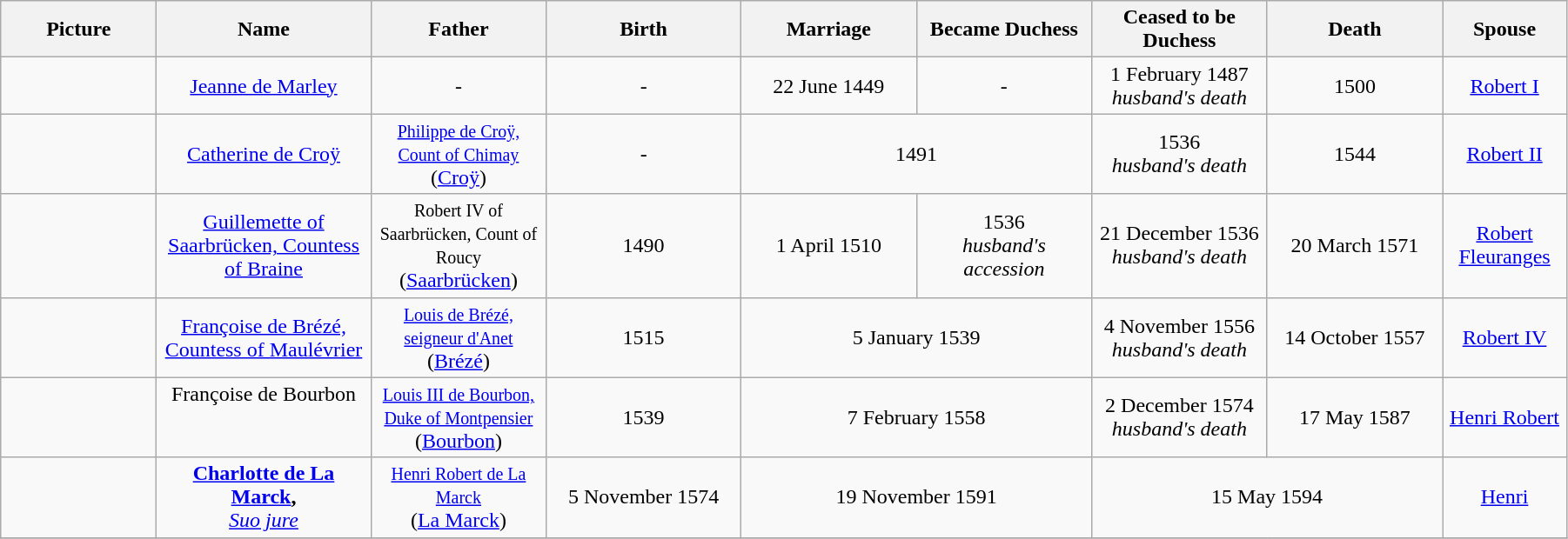<table width=95% class="wikitable">
<tr>
<th width = "8%">Picture</th>
<th width = "11%">Name</th>
<th width = "9%">Father</th>
<th width = "10%">Birth</th>
<th width = "9%">Marriage</th>
<th width = "9%">Became Duchess</th>
<th width = "9%">Ceased to be Duchess</th>
<th width = "9%">Death</th>
<th width = "6%">Spouse</th>
</tr>
<tr>
<td align="center"></td>
<td align="center"><a href='#'>Jeanne de Marley</a><br></td>
<td align="center">-</td>
<td align="center">-</td>
<td align="center">22 June 1449</td>
<td align="center">-</td>
<td align="center">1 February 1487<br><em>husband's death</em></td>
<td align="center">1500</td>
<td align="center"><a href='#'>Robert I</a></td>
</tr>
<tr>
<td align="center"></td>
<td align="center"><a href='#'>Catherine de Croÿ</a><br></td>
<td align="center"><small><a href='#'>Philippe de Croÿ, Count of Chimay</a> </small> <br>(<a href='#'>Croÿ</a>)</td>
<td align="center">-</td>
<td align="center" colspan="2">1491</td>
<td align="center">1536<br><em>husband's death</em></td>
<td align="center">1544</td>
<td align="center"><a href='#'>Robert II</a></td>
</tr>
<tr>
<td align="center"></td>
<td align="center"><a href='#'>Guillemette of Saarbrücken, Countess of Braine</a><br></td>
<td align="center"><small>Robert IV of Saarbrücken, Count of Roucy</small> <br>(<a href='#'>Saarbrücken</a>)</td>
<td align="center">1490</td>
<td align="center">1 April 1510</td>
<td align="center">1536<br><em>husband's accession</em></td>
<td align="center">21 December 1536<br><em>husband's death</em></td>
<td align="center">20 March 1571</td>
<td align="center"><a href='#'>Robert Fleuranges</a></td>
</tr>
<tr>
<td align="center"></td>
<td align="center"><a href='#'>Françoise de Brézé, Countess of Maulévrier</a><br></td>
<td align="center"><small><a href='#'>Louis de Brézé, seigneur d'Anet</a></small> <br>(<a href='#'>Brézé</a>)</td>
<td align="center">1515</td>
<td align="center" colspan="2">5 January 1539</td>
<td align="center">4 November 1556<br><em>husband's death</em></td>
<td align="center">14 October 1557</td>
<td align="center"><a href='#'>Robert IV</a></td>
</tr>
<tr>
<td align="center"></td>
<td align="center">Françoise de Bourbon<br><br><br></td>
<td align="center"><small><a href='#'>Louis III de Bourbon, Duke of Montpensier</a></small> <br>(<a href='#'>Bourbon</a>)</td>
<td align="center">1539</td>
<td align="center" colspan="2">7 February 1558</td>
<td align="center">2 December 1574<br><em>husband's death</em></td>
<td align="center">17 May 1587</td>
<td align="center"><a href='#'>Henri Robert</a></td>
</tr>
<tr>
<td align="center"></td>
<td align="center"><strong><a href='#'>Charlotte de La Marck</a>,</strong><br><em><a href='#'>Suo jure</a></em></td>
<td align="center"><small><a href='#'>Henri Robert de La Marck</a></small><br> (<a href='#'>La Marck</a>)</td>
<td align="center">5 November 1574</td>
<td align="center" colspan="2">19 November 1591</td>
<td align="center" colspan="2">15 May 1594</td>
<td align="center"><a href='#'>Henri</a></td>
</tr>
<tr>
</tr>
</table>
